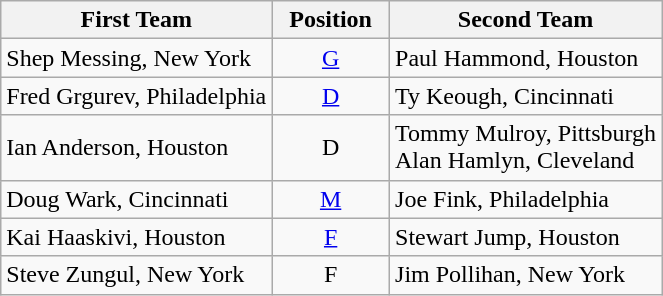<table class="wikitable">
<tr>
<th>First Team</th>
<th>  Position  </th>
<th>Second Team</th>
</tr>
<tr>
<td>Shep Messing, New York</td>
<td align=center><a href='#'>G</a></td>
<td>Paul Hammond, Houston</td>
</tr>
<tr>
<td>Fred Grgurev, Philadelphia</td>
<td align=center><a href='#'>D</a></td>
<td>Ty Keough, Cincinnati</td>
</tr>
<tr>
<td>Ian Anderson, Houston</td>
<td align=center>D</td>
<td>Tommy Mulroy, Pittsburgh<br>Alan Hamlyn, Cleveland</td>
</tr>
<tr>
<td>Doug Wark, Cincinnati</td>
<td align=center><a href='#'>M</a></td>
<td>Joe Fink, Philadelphia</td>
</tr>
<tr>
<td>Kai Haaskivi, Houston</td>
<td align=center><a href='#'>F</a></td>
<td>Stewart Jump, Houston</td>
</tr>
<tr>
<td>Steve Zungul, New York</td>
<td align=center>F</td>
<td>Jim Pollihan, New York</td>
</tr>
</table>
